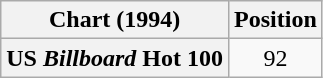<table class="wikitable plainrowheaders" style="text-align:center">
<tr>
<th>Chart (1994)</th>
<th>Position</th>
</tr>
<tr>
<th scope="row">US <em>Billboard</em> Hot 100</th>
<td>92</td>
</tr>
</table>
